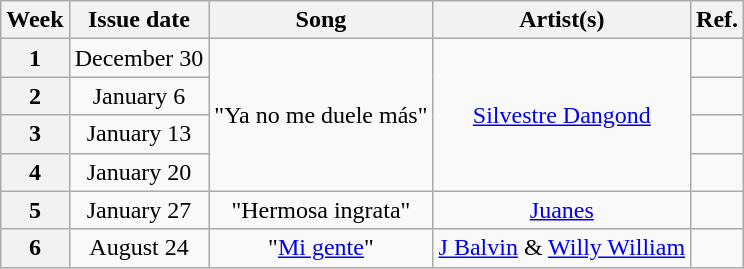<table class="wikitable plainrowheaders" style="text-align: center;">
<tr>
<th>Week</th>
<th>Issue date</th>
<th>Song</th>
<th>Artist(s)</th>
<th>Ref.</th>
</tr>
<tr>
<th scope="row" style="text-align: center;">1</th>
<td>December 30</td>
<td rowspan=4>"Ya no me duele más"</td>
<td rowspan=4><a href='#'>Silvestre Dangond</a></td>
<td></td>
</tr>
<tr>
<th scope="row" style="text-align: center;">2</th>
<td>January 6</td>
<td></td>
</tr>
<tr>
<th scope="row" style="text-align: center;">3</th>
<td>January 13</td>
<td></td>
</tr>
<tr>
<th scope="row" style="text-align: center;">4</th>
<td>January 20</td>
<td></td>
</tr>
<tr>
<th scope="row" style="text-align: center;">5</th>
<td>January 27</td>
<td rowspan=1>"Hermosa ingrata"</td>
<td rowspan=1><a href='#'>Juanes</a></td>
<td></td>
</tr>
<tr>
<th scope="row" style="text-align: center;">6</th>
<td>August 24</td>
<td rowspan=1>"<a href='#'>Mi gente</a>"</td>
<td rowspan=1><a href='#'>J Balvin</a> & <a href='#'>Willy William</a></td>
<td></td>
</tr>
</table>
